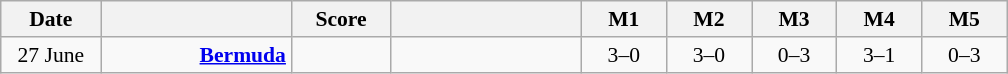<table class="wikitable" style="text-align: center; font-size:90% ">
<tr>
<th width="60">Date</th>
<th align="right" width="120"></th>
<th width="60">Score</th>
<th align="left" width="120"></th>
<th width="50">M1</th>
<th width="50">M2</th>
<th width="50">M3</th>
<th width="50">M4</th>
<th width="50">M5</th>
</tr>
<tr>
<td>27 June</td>
<td align=right><strong><a href='#'>Bermuda</a></strong> </td>
<td align=center></td>
<td align=left></td>
<td>3–0</td>
<td>3–0</td>
<td>0–3</td>
<td>3–1</td>
<td>0–3</td>
</tr>
</table>
